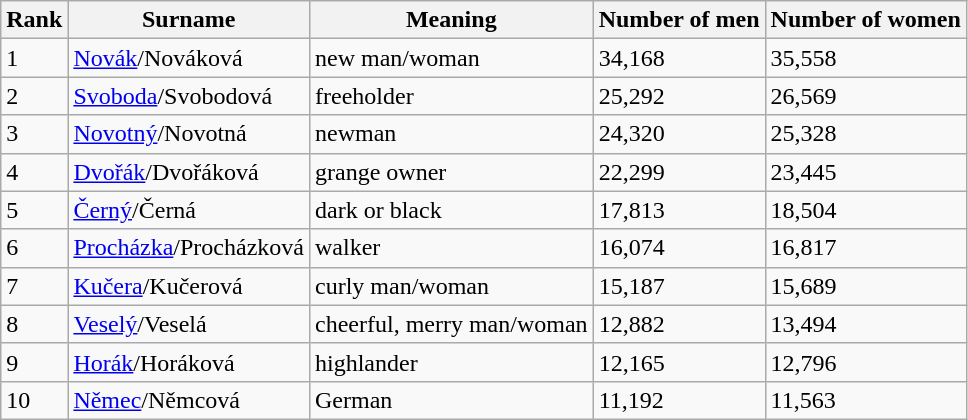<table class="wikitable">
<tr>
<th>Rank</th>
<th>Surname</th>
<th>Meaning</th>
<th>Number of men</th>
<th>Number of women</th>
</tr>
<tr>
<td>1</td>
<td><a href='#'>Novák</a>/Nováková</td>
<td>new man/woman</td>
<td>34,168</td>
<td>35,558</td>
</tr>
<tr>
<td>2</td>
<td><a href='#'>Svoboda</a>/Svobodová</td>
<td>freeholder</td>
<td>25,292</td>
<td>26,569</td>
</tr>
<tr>
<td>3</td>
<td><a href='#'>Novotný</a>/Novotná</td>
<td>newman</td>
<td>24,320</td>
<td>25,328</td>
</tr>
<tr>
<td>4</td>
<td><a href='#'>Dvořák</a>/Dvořáková</td>
<td>grange owner</td>
<td>22,299</td>
<td>23,445</td>
</tr>
<tr>
<td>5</td>
<td><a href='#'>Černý</a>/Černá</td>
<td>dark or black</td>
<td>17,813</td>
<td>18,504</td>
</tr>
<tr>
<td>6</td>
<td><a href='#'>Procházka</a>/Procházková</td>
<td>walker</td>
<td>16,074</td>
<td>16,817</td>
</tr>
<tr>
<td>7</td>
<td><a href='#'>Kučera</a>/Kučerová</td>
<td>curly man/woman</td>
<td>15,187</td>
<td>15,689</td>
</tr>
<tr>
<td>8</td>
<td><a href='#'>Veselý</a>/Veselá</td>
<td>cheerful, merry man/woman</td>
<td>12,882</td>
<td>13,494</td>
</tr>
<tr>
<td>9</td>
<td><a href='#'>Horák</a>/Horáková</td>
<td>highlander</td>
<td>12,165</td>
<td>12,796</td>
</tr>
<tr>
<td>10</td>
<td><a href='#'>Němec</a>/Němcová</td>
<td>German</td>
<td>11,192</td>
<td>11,563<br></td>
</tr>
</table>
